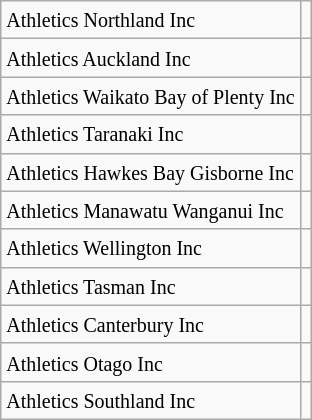<table class="wikitable">
<tr>
<td><small>Athletics Northland Inc</small></td>
<td><small></small></td>
</tr>
<tr>
<td><small>Athletics Auckland Inc</small></td>
<td><small></small></td>
</tr>
<tr>
<td><small>Athletics Waikato Bay of Plenty Inc</small></td>
<td><small></small></td>
</tr>
<tr>
<td><small>Athletics Taranaki Inc</small></td>
<td><small></small></td>
</tr>
<tr>
<td><small>Athletics Hawkes Bay Gisborne Inc</small></td>
<td><small></small></td>
</tr>
<tr>
<td><small>Athletics Manawatu Wanganui Inc</small></td>
<td><small> </small></td>
</tr>
<tr>
<td><small>Athletics Wellington Inc</small></td>
<td><small></small></td>
</tr>
<tr>
<td><small>Athletics Tasman Inc</small></td>
<td><small></small></td>
</tr>
<tr>
<td><small>Athletics Canterbury Inc</small></td>
<td><small></small></td>
</tr>
<tr>
<td><small>Athletics Otago Inc</small></td>
<td><small></small></td>
</tr>
<tr>
<td><small>Athletics Southland Inc</small></td>
<td><small></small></td>
</tr>
</table>
